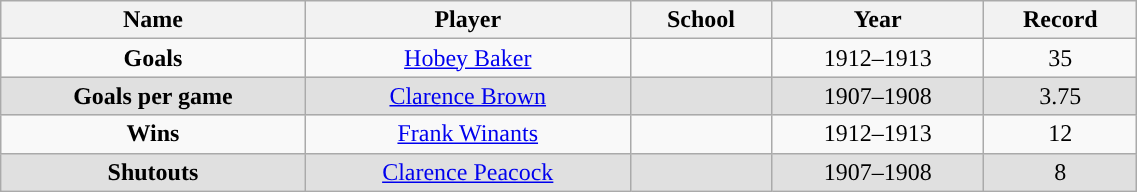<table class="wikitable" width =60%>
<tr>
<th>Name</th>
<th>Player</th>
<th>School</th>
<th>Year</th>
<th>Record</th>
</tr>
<tr align=center>
<td><strong>Goals</strong></td>
<td><a href='#'>Hobey Baker</a></td>
<td><strong><a href='#'></a></strong></td>
<td>1912–1913</td>
<td>35</td>
</tr>
<tr align=center bgcolor=e0e0e0>
<td><strong>Goals per game</strong></td>
<td><a href='#'>Clarence Brown</a></td>
<td><strong><a href='#'></a></strong></td>
<td>1907–1908</td>
<td>3.75</td>
</tr>
<tr align=center>
<td><strong>Wins</strong></td>
<td><a href='#'>Frank Winants</a></td>
<td><strong><a href='#'></a></strong></td>
<td>1912–1913</td>
<td>12</td>
</tr>
<tr align=center bgcolor=e0e0e0>
<td><strong>Shutouts</strong></td>
<td><a href='#'>Clarence Peacock</a></td>
<td><strong><a href='#'></a></strong></td>
<td>1907–1908</td>
<td>8</td>
</tr>
</table>
